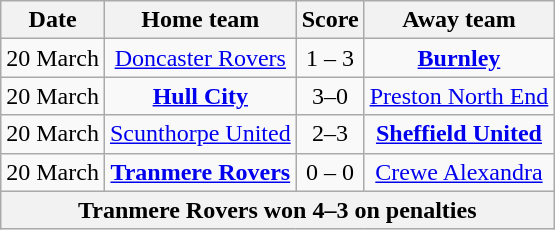<table class="wikitable" style="text-align: center">
<tr>
<th>Date</th>
<th>Home team</th>
<th>Score</th>
<th>Away team</th>
</tr>
<tr>
<td>20 March</td>
<td><a href='#'>Doncaster Rovers</a></td>
<td>1 – 3</td>
<td><strong><a href='#'>Burnley</a></strong></td>
</tr>
<tr>
<td>20 March</td>
<td><strong><a href='#'>Hull City</a></strong></td>
<td>3–0</td>
<td><a href='#'>Preston North End</a></td>
</tr>
<tr>
<td>20 March</td>
<td><a href='#'>Scunthorpe United</a></td>
<td>2–3</td>
<td><strong><a href='#'>Sheffield United</a></strong></td>
</tr>
<tr>
<td>20 March</td>
<td><strong><a href='#'>Tranmere Rovers</a></strong></td>
<td>0 – 0</td>
<td><a href='#'>Crewe Alexandra</a></td>
</tr>
<tr>
<th colspan="5">Tranmere Rovers won 4–3 on penalties</th>
</tr>
</table>
